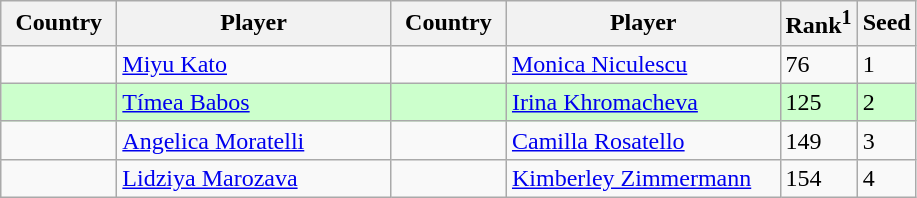<table class="sortable wikitable">
<tr>
<th width="70">Country</th>
<th width="175">Player</th>
<th width="70">Country</th>
<th width="175">Player</th>
<th>Rank<sup>1</sup></th>
<th>Seed</th>
</tr>
<tr>
<td></td>
<td><a href='#'>Miyu Kato</a></td>
<td></td>
<td><a href='#'>Monica Niculescu</a></td>
<td>76</td>
<td>1</td>
</tr>
<tr style="background:#cfc;">
<td></td>
<td><a href='#'>Tímea Babos</a></td>
<td></td>
<td><a href='#'>Irina Khromacheva</a></td>
<td>125</td>
<td>2</td>
</tr>
<tr>
<td></td>
<td><a href='#'>Angelica Moratelli</a></td>
<td></td>
<td><a href='#'>Camilla Rosatello</a></td>
<td>149</td>
<td>3</td>
</tr>
<tr>
<td></td>
<td><a href='#'>Lidziya Marozava</a></td>
<td></td>
<td><a href='#'>Kimberley Zimmermann</a></td>
<td>154</td>
<td>4</td>
</tr>
</table>
